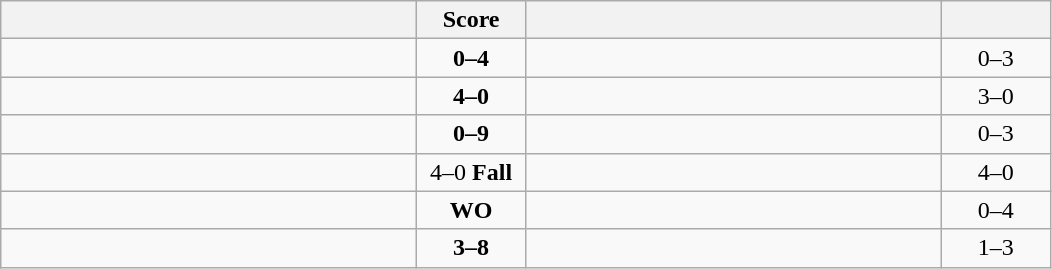<table class="wikitable" style="text-align: center; ">
<tr>
<th align="right" width="270"></th>
<th width="65">Score</th>
<th align="left" width="270"></th>
<th width="65"></th>
</tr>
<tr>
<td align="left"></td>
<td><strong>0–4</strong></td>
<td align="left"><strong></strong></td>
<td>0–3 <strong></strong></td>
</tr>
<tr>
<td align="left"><strong></strong></td>
<td><strong>4–0</strong></td>
<td align="left"></td>
<td>3–0 <strong></strong></td>
</tr>
<tr>
<td align="left"></td>
<td><strong>0–9</strong></td>
<td align="left"><strong></strong></td>
<td>0–3 <strong></strong></td>
</tr>
<tr>
<td align="left"><strong></strong></td>
<td>4–0 <strong>Fall</strong></td>
<td align="left"></td>
<td>4–0 <strong></strong></td>
</tr>
<tr>
<td align="left"></td>
<td><strong>WO</strong></td>
<td align="left"><strong></strong></td>
<td>0–4 <strong></strong></td>
</tr>
<tr>
<td align="left"></td>
<td><strong>3–8</strong></td>
<td align="left"><strong></strong></td>
<td>1–3 <strong></strong></td>
</tr>
</table>
